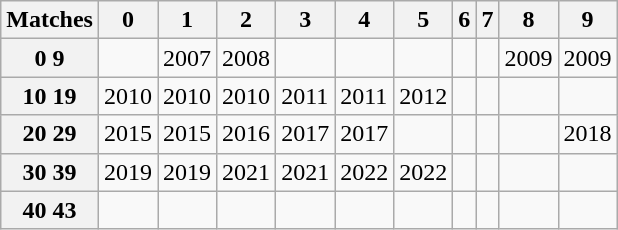<table class=wikitable>
<tr>
<th>Matches</th>
<th>0</th>
<th>1</th>
<th>2</th>
<th>3</th>
<th>4</th>
<th>5</th>
<th>6</th>
<th>7</th>
<th>8</th>
<th>9</th>
</tr>
<tr>
<th>0  9</th>
<td align=center></td>
<td> 2007</td>
<td> 2008</td>
<td> </td>
<td> </td>
<td> </td>
<td> </td>
<td> </td>
<td> 2009</td>
<td> 2009</td>
</tr>
<tr>
<th>10  19</th>
<td> 2010</td>
<td> 2010</td>
<td> 2010</td>
<td> 2011</td>
<td> 2011</td>
<td> 2012</td>
<td> </td>
<td> </td>
<td> </td>
<td> </td>
</tr>
<tr>
<th>20  29</th>
<td> 2015</td>
<td> 2015</td>
<td> 2016</td>
<td> 2017</td>
<td> 2017</td>
<td> </td>
<td> </td>
<td> </td>
<td> </td>
<td> 2018</td>
</tr>
<tr>
<th>30  39</th>
<td> 2019</td>
<td> 2019</td>
<td> 2021</td>
<td> 2021</td>
<td> 2022</td>
<td> 2022</td>
<td> </td>
<td> </td>
<td> </td>
<td> </td>
</tr>
<tr>
<th>40  43</th>
<td> </td>
<td> </td>
<td> </td>
<td> </td>
<td></td>
<td></td>
<td></td>
<td></td>
<td></td>
<td></td>
</tr>
</table>
